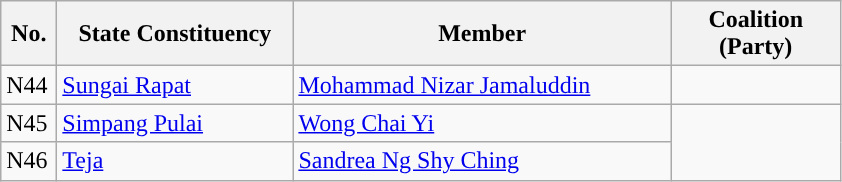<table class="wikitable">
<tr>
<th width="30">No.</th>
<th width="150">State Constituency</th>
<th width="245">Member</th>
<th width="105">Coalition (Party)</th>
</tr>
<tr>
<td>N44</td>
<td><a href='#'>Sungai Rapat</a></td>
<td><a href='#'>Mohammad Nizar Jamaluddin</a></td>
<td></td>
</tr>
<tr>
<td>N45</td>
<td><a href='#'>Simpang Pulai</a></td>
<td><a href='#'>Wong Chai Yi</a></td>
<td rowspan="2"></td>
</tr>
<tr>
<td>N46</td>
<td><a href='#'>Teja</a></td>
<td><a href='#'>Sandrea Ng Shy Ching</a></td>
</tr>
</table>
